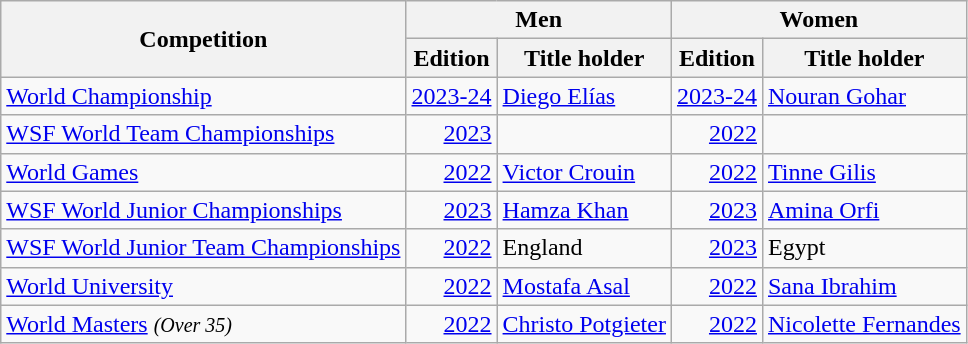<table class="wikitable">
<tr>
<th rowspan=2>Competition</th>
<th colspan=2>Men</th>
<th colspan=2>Women</th>
</tr>
<tr>
<th>Edition</th>
<th>Title holder</th>
<th>Edition</th>
<th>Title holder</th>
</tr>
<tr>
<td><a href='#'>World Championship</a></td>
<td style="text-align:right;"><a href='#'>2023-24</a></td>
<td> <a href='#'>Diego Elías</a></td>
<td style="text-align:right;"><a href='#'>2023-24</a></td>
<td> <a href='#'>Nouran Gohar</a></td>
</tr>
<tr>
<td><a href='#'>WSF World Team Championships</a></td>
<td style="text-align:right;"><a href='#'>2023</a></td>
<td></td>
<td style="text-align:right;"><a href='#'>2022</a></td>
<td></td>
</tr>
<tr>
<td><a href='#'>World Games</a></td>
<td style="text-align:right;"><a href='#'>2022</a></td>
<td> <a href='#'>Victor Crouin</a></td>
<td style="text-align:right;"><a href='#'>2022</a></td>
<td> <a href='#'>Tinne Gilis</a></td>
</tr>
<tr>
<td><a href='#'>WSF World Junior Championships</a></td>
<td style="text-align:right;"><a href='#'>2023</a></td>
<td> <a href='#'>Hamza Khan</a></td>
<td style="text-align:right;"><a href='#'>2023</a></td>
<td> <a href='#'>Amina Orfi</a></td>
</tr>
<tr>
<td><a href='#'>WSF World Junior Team Championships</a></td>
<td style="text-align:right;"><a href='#'>2022</a></td>
<td> England</td>
<td style="text-align:right;"><a href='#'>2023</a></td>
<td> Egypt</td>
</tr>
<tr>
<td><a href='#'>World University</a></td>
<td style="text-align:right;"><a href='#'>2022</a></td>
<td> <a href='#'>Mostafa Asal</a></td>
<td style="text-align:right;"><a href='#'>2022</a></td>
<td> <a href='#'>Sana Ibrahim</a></td>
</tr>
<tr>
<td><a href='#'>World Masters</a> <small><em>(Over 35)</em></small></td>
<td style="text-align:right;"><a href='#'>2022</a></td>
<td> <a href='#'>Christo Potgieter</a></td>
<td style="text-align:right;"><a href='#'>2022</a></td>
<td> <a href='#'>Nicolette Fernandes</a></td>
</tr>
</table>
